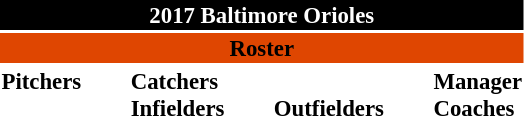<table class="toccolours" style="font-size: 95%;">
<tr>
<th colspan="10" style="background:#000000; color:#FFFFFF; text-align:center;">2017 Baltimore Orioles</th>
</tr>
<tr>
<td colspan="10" style="background:#DF4601; color:#000000; text-align:center;"><strong>Roster</strong></td>
</tr>
<tr>
<td valign="top"><strong>Pitchers</strong><br>
























</td>
<td style="width:25px;"></td>
<td valign="top"><strong>Catchers</strong><br>



<strong>Infielders</strong>









</td>
<td style="width:25px;"></td>
<td valign="top"><br><strong>Outfielders</strong>









</td>
<td style="width:25px;"></td>
<td valign="top"><strong>Manager</strong><br>
<strong>Coaches</strong>
 
 
 
 
 
 
 
 </td>
</tr>
</table>
